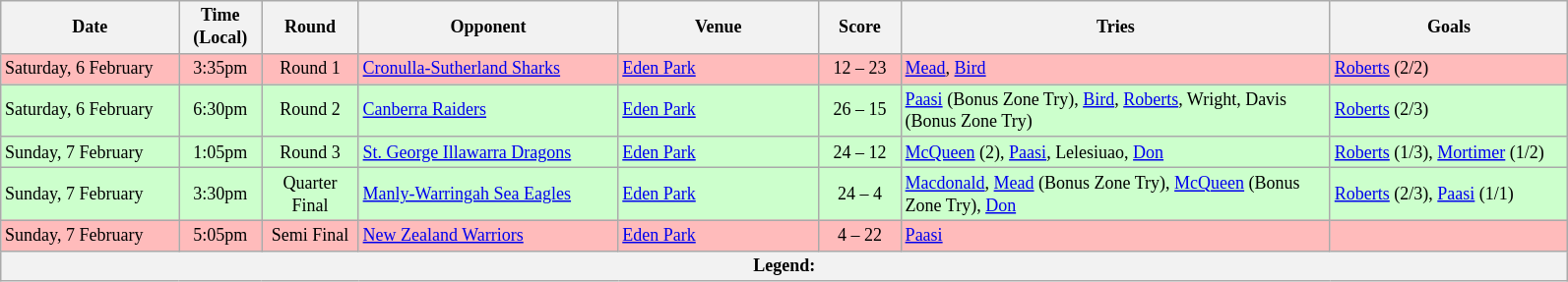<table class="wikitable" style="font-size:75%;">
<tr>
<th width="115">Date</th>
<th width="50">Time (Local)</th>
<th width="60">Round</th>
<th width="170">Opponent</th>
<th width="130">Venue</th>
<th width="50">Score</th>
<th width="285">Tries</th>
<th width="155">Goals</th>
</tr>
<tr bgcolor=#FFBBBB>
<td>Saturday, 6 February</td>
<td style="text-align:center;">3:35pm</td>
<td style="text-align:center;">Round 1</td>
<td> <a href='#'>Cronulla-Sutherland Sharks</a></td>
<td><a href='#'>Eden Park</a></td>
<td style="text-align:center;">12 – 23</td>
<td><a href='#'>Mead</a>, <a href='#'>Bird</a></td>
<td><a href='#'>Roberts</a> (2/2)</td>
</tr>
<tr bgcolor=#CCFFCC>
<td>Saturday, 6 February</td>
<td style="text-align:center;">6:30pm</td>
<td style="text-align:center;">Round 2</td>
<td> <a href='#'>Canberra Raiders</a></td>
<td><a href='#'>Eden Park</a></td>
<td style="text-align:center;">26 – 15</td>
<td><a href='#'>Paasi</a> (Bonus Zone Try), <a href='#'>Bird</a>, <a href='#'>Roberts</a>, Wright, Davis (Bonus Zone Try)</td>
<td><a href='#'>Roberts</a> (2/3)</td>
</tr>
<tr bgcolor=#CCFFCC>
<td>Sunday, 7 February</td>
<td style="text-align:center;">1:05pm</td>
<td style="text-align:center;">Round 3</td>
<td> <a href='#'>St. George Illawarra Dragons</a></td>
<td><a href='#'>Eden Park</a></td>
<td style="text-align:center;">24 – 12</td>
<td><a href='#'>McQueen</a> (2), <a href='#'>Paasi</a>, Lelesiuao, <a href='#'>Don</a></td>
<td><a href='#'>Roberts</a> (1/3), <a href='#'>Mortimer</a> (1/2)</td>
</tr>
<tr bgcolor=#CCFFCC>
<td>Sunday, 7 February</td>
<td style="text-align:center;">3:30pm</td>
<td style="text-align:center;">Quarter Final</td>
<td> <a href='#'>Manly-Warringah Sea Eagles</a></td>
<td><a href='#'>Eden Park</a></td>
<td style="text-align:center;">24 – 4</td>
<td><a href='#'>Macdonald</a>, <a href='#'>Mead</a> (Bonus Zone Try), <a href='#'>McQueen</a> (Bonus Zone Try), <a href='#'>Don</a></td>
<td><a href='#'>Roberts</a> (2/3), <a href='#'>Paasi</a> (1/1)</td>
</tr>
<tr bgcolor=#FFBBBB>
<td>Sunday, 7 February</td>
<td style="text-align:center;">5:05pm</td>
<td style="text-align:center;">Semi Final</td>
<td> <a href='#'>New Zealand Warriors</a></td>
<td><a href='#'>Eden Park</a></td>
<td style="text-align:center;">4 – 22</td>
<td><a href='#'>Paasi</a></td>
<td></td>
</tr>
<tr>
<th colspan="8">Legend:   </th>
</tr>
</table>
